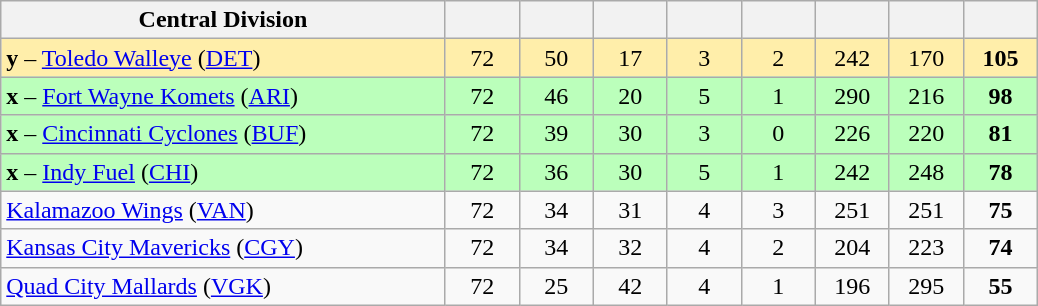<table class="wikitable sortable" style="text-align:center">
<tr>
<th style="width:30%;" class="unsortable">Central Division</th>
<th style="width:5%;"></th>
<th style="width:5%;"></th>
<th style="width:5%;"></th>
<th style="width:5%;"></th>
<th style="width:5%;"></th>
<th style="width:5%;"></th>
<th style="width:5%;"></th>
<th style="width:5%;"></th>
</tr>
<tr bgcolor=#ffeeaa>
<td align=left><strong>y</strong> – <a href='#'>Toledo Walleye</a> (<a href='#'>DET</a>)</td>
<td>72</td>
<td>50</td>
<td>17</td>
<td>3</td>
<td>2</td>
<td>242</td>
<td>170</td>
<td><strong>105</strong></td>
</tr>
<tr bgcolor=#bbffbb>
<td align=left><strong>x</strong> – <a href='#'>Fort Wayne Komets</a> (<a href='#'>ARI</a>)</td>
<td>72</td>
<td>46</td>
<td>20</td>
<td>5</td>
<td>1</td>
<td>290</td>
<td>216</td>
<td><strong>98</strong></td>
</tr>
<tr bgcolor=#bbffbb>
<td align=left><strong>x</strong> – <a href='#'>Cincinnati Cyclones</a> (<a href='#'>BUF</a>)</td>
<td>72</td>
<td>39</td>
<td>30</td>
<td>3</td>
<td>0</td>
<td>226</td>
<td>220</td>
<td><strong>81</strong></td>
</tr>
<tr bgcolor=#bbffbb>
<td align=left><strong>x</strong> – <a href='#'>Indy Fuel</a> (<a href='#'>CHI</a>)</td>
<td>72</td>
<td>36</td>
<td>30</td>
<td>5</td>
<td>1</td>
<td>242</td>
<td>248</td>
<td><strong>78</strong></td>
</tr>
<tr bgcolor=>
<td align=left><a href='#'>Kalamazoo Wings</a> (<a href='#'>VAN</a>)</td>
<td>72</td>
<td>34</td>
<td>31</td>
<td>4</td>
<td>3</td>
<td>251</td>
<td>251</td>
<td><strong>75</strong></td>
</tr>
<tr bgcolor=>
<td align=left><a href='#'>Kansas City Mavericks</a> (<a href='#'>CGY</a>)</td>
<td>72</td>
<td>34</td>
<td>32</td>
<td>4</td>
<td>2</td>
<td>204</td>
<td>223</td>
<td><strong>74</strong></td>
</tr>
<tr bgcolor=>
<td align=left><a href='#'>Quad City Mallards</a> (<a href='#'>VGK</a>)</td>
<td>72</td>
<td>25</td>
<td>42</td>
<td>4</td>
<td>1</td>
<td>196</td>
<td>295</td>
<td><strong>55</strong></td>
</tr>
</table>
